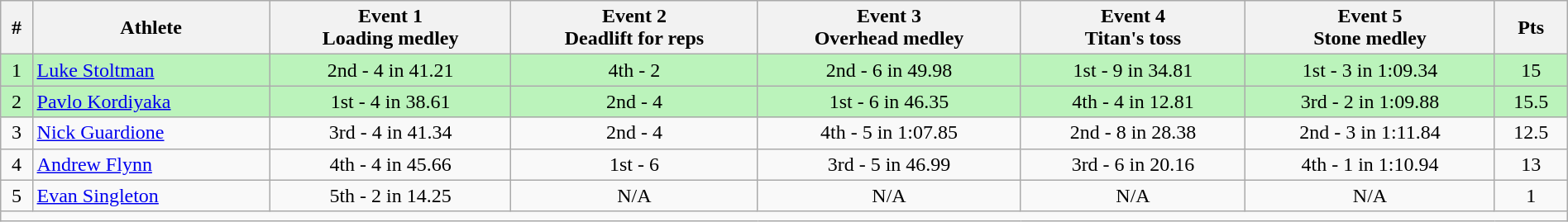<table class="wikitable sortable" style="text-align:center;width: 100%;">
<tr>
<th scope="col">#</th>
<th scope="col">Athlete</th>
<th scope="col">Event 1<br>Loading medley</th>
<th scope="col">Event 2<br>Deadlift for reps</th>
<th scope="col">Event 3<br>Overhead medley</th>
<th scope="col">Event 4<br>Titan's toss</th>
<th scope="col">Event 5<br>Stone medley</th>
<th scope="col">Pts</th>
</tr>
<tr bgcolor=bbf3bb>
<td>1</td>
<td align="left"> <a href='#'>Luke Stoltman</a></td>
<td>2nd - 4 in 41.21</td>
<td>4th - 2</td>
<td>2nd - 6 in 49.98</td>
<td>1st - 9 in 34.81</td>
<td>1st - 3 in 1:09.34</td>
<td>15</td>
</tr>
<tr bgcolor=bbf3bb>
<td>2</td>
<td align="left"> <a href='#'>Pavlo Kordiyaka</a></td>
<td>1st - 4 in 38.61</td>
<td>2nd - 4</td>
<td>1st - 6 in 46.35</td>
<td>4th - 4 in 12.81</td>
<td>3rd - 2 in 1:09.88</td>
<td>15.5</td>
</tr>
<tr>
<td>3</td>
<td align="left"> <a href='#'>Nick Guardione</a></td>
<td>3rd - 4 in 41.34</td>
<td>2nd - 4</td>
<td>4th - 5 in 1:07.85</td>
<td>2nd - 8 in 28.38</td>
<td>2nd - 3 in 1:11.84</td>
<td>12.5</td>
</tr>
<tr>
<td>4</td>
<td align="left"> <a href='#'>Andrew Flynn</a></td>
<td>4th - 4 in 45.66</td>
<td>1st - 6</td>
<td>3rd - 5 in 46.99</td>
<td>3rd - 6 in 20.16</td>
<td>4th - 1 in 1:10.94</td>
<td>13</td>
</tr>
<tr>
<td>5</td>
<td align=left> <a href='#'>Evan Singleton</a></td>
<td>5th - 2 in 14.25</td>
<td>N/A</td>
<td>N/A</td>
<td>N/A</td>
<td>N/A</td>
<td>1</td>
</tr>
<tr class="sortbottom">
<td colspan="8"></td>
</tr>
</table>
